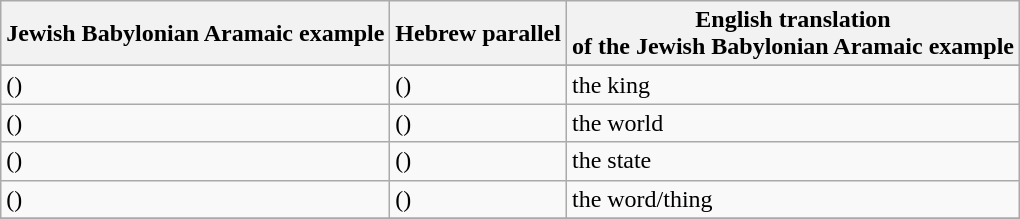<table class="wikitable">
<tr>
<th>Jewish Babylonian Aramaic example</th>
<th>Hebrew parallel</th>
<th>English translation <br>of the Jewish Babylonian Aramaic example</th>
</tr>
<tr>
</tr>
<tr>
<td><strong></strong> ()</td>
<td><strong></strong> ()</td>
<td>the king</td>
</tr>
<tr>
<td><strong></strong> ()</td>
<td><strong></strong> ()</td>
<td>the world</td>
</tr>
<tr>
<td><strong></strong> ()</td>
<td><strong></strong> ()</td>
<td>the state</td>
</tr>
<tr>
<td>   ()</td>
<td>  ()</td>
<td>the word/thing</td>
</tr>
<tr>
</tr>
</table>
